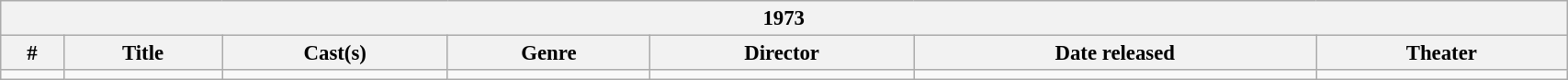<table class="wikitable"  style="width: 90%; font-size: 95%;">
<tr>
<th colspan="7">1973</th>
</tr>
<tr>
<th>#</th>
<th>Title</th>
<th>Cast(s)</th>
<th>Genre</th>
<th>Director</th>
<th>Date released</th>
<th>Theater</th>
</tr>
<tr>
<td></td>
<td></td>
<td></td>
<td></td>
<td></td>
<td></td>
<td></td>
</tr>
</table>
